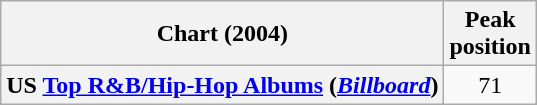<table class="wikitable sortable plainrowheaders" style="text-align:center">
<tr>
<th scope="col">Chart (2004)</th>
<th scope="col">Peak<br>position</th>
</tr>
<tr>
<th scope="row">US <a href='#'>Top R&B/Hip-Hop Albums</a> (<em><a href='#'>Billboard</a></em>)</th>
<td>71</td>
</tr>
</table>
